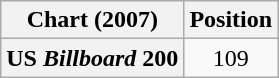<table class="wikitable plainrowheaders" style="text-align:center">
<tr>
<th scope="col">Chart (2007)</th>
<th scope="col">Position</th>
</tr>
<tr>
<th scope="row">US <em>Billboard</em> 200</th>
<td>109</td>
</tr>
</table>
